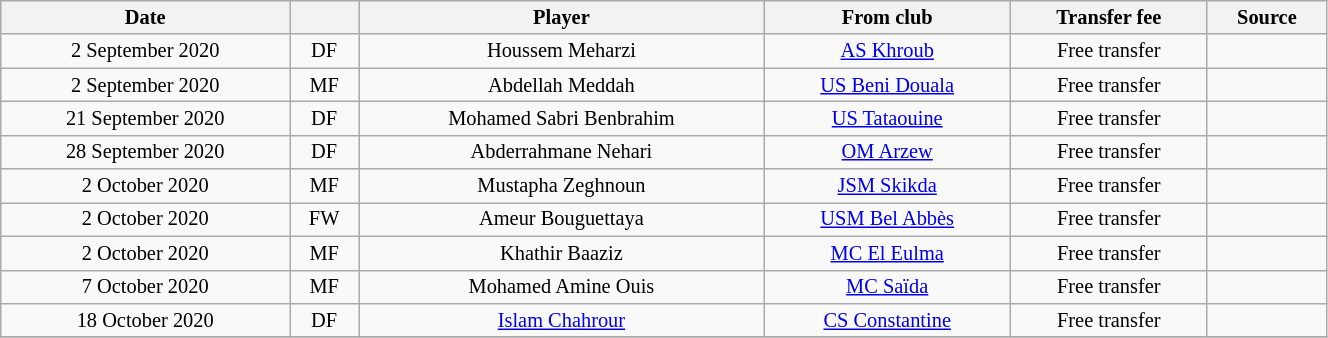<table class="wikitable sortable" style="width:70%; text-align:center; font-size:85%; text-align:centre;">
<tr>
<th>Date</th>
<th></th>
<th>Player</th>
<th>From club</th>
<th>Transfer fee</th>
<th>Source</th>
</tr>
<tr>
<td>2 September 2020</td>
<td>DF</td>
<td> Houssem Meharzi</td>
<td><a href='#'>AS Khroub</a></td>
<td>Free transfer</td>
<td></td>
</tr>
<tr>
<td>2 September 2020</td>
<td>MF</td>
<td> Abdellah Meddah</td>
<td><a href='#'>US Beni Douala</a></td>
<td>Free transfer</td>
<td></td>
</tr>
<tr>
<td>21 September 2020</td>
<td>DF</td>
<td> Mohamed Sabri Benbrahim</td>
<td> <a href='#'>US Tataouine</a></td>
<td>Free transfer</td>
<td></td>
</tr>
<tr>
<td>28 September 2020</td>
<td>DF</td>
<td> Abderrahmane Nehari</td>
<td><a href='#'>OM Arzew</a></td>
<td>Free transfer</td>
<td></td>
</tr>
<tr>
<td>2 October 2020</td>
<td>MF</td>
<td> Mustapha Zeghnoun</td>
<td><a href='#'>JSM Skikda</a></td>
<td>Free transfer</td>
<td></td>
</tr>
<tr>
<td>2 October 2020</td>
<td>FW</td>
<td> Ameur Bouguettaya</td>
<td><a href='#'>USM Bel Abbès</a></td>
<td>Free transfer</td>
<td></td>
</tr>
<tr>
<td>2 October 2020</td>
<td>MF</td>
<td> Khathir Baaziz</td>
<td><a href='#'>MC El Eulma</a></td>
<td>Free transfer</td>
<td></td>
</tr>
<tr>
<td>7 October 2020</td>
<td>MF</td>
<td> Mohamed Amine Ouis</td>
<td><a href='#'>MC Saïda</a></td>
<td>Free transfer</td>
<td></td>
</tr>
<tr>
<td>18 October 2020</td>
<td>DF</td>
<td> <a href='#'>Islam Chahrour</a></td>
<td><a href='#'>CS Constantine</a></td>
<td>Free transfer</td>
<td></td>
</tr>
<tr>
</tr>
</table>
